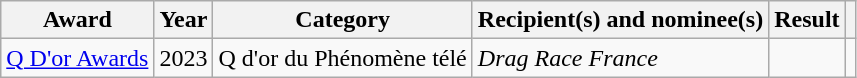<table class="wikitable plainrowheaders">
<tr>
<th scope="col">Award</th>
<th scope="col">Year</th>
<th scope="col">Category</th>
<th scope="col">Recipient(s) and nominee(s)</th>
<th scope="col">Result</th>
<th scope="col" class="unsortable"></th>
</tr>
<tr>
<td><a href='#'>Q D'or Awards</a></td>
<td>2023</td>
<td>Q d'or du Phénomène télé</td>
<td><em>Drag Race France</em></td>
<td></td>
<td align="center"></td>
</tr>
</table>
